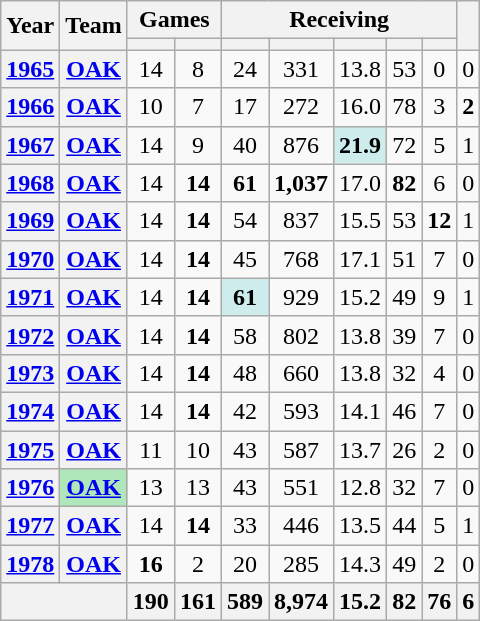<table class="wikitable" style="text-align:center;">
<tr>
<th rowspan="2">Year</th>
<th rowspan="2">Team</th>
<th colspan="2">Games</th>
<th colspan="5">Receiving</th>
<th rowspan="2"></th>
</tr>
<tr>
<th></th>
<th></th>
<th></th>
<th></th>
<th></th>
<th></th>
<th></th>
</tr>
<tr>
<th><a href='#'>1965</a></th>
<th><a href='#'>OAK</a></th>
<td>14</td>
<td>8</td>
<td>24</td>
<td>331</td>
<td>13.8</td>
<td>53</td>
<td>0</td>
<td>0</td>
</tr>
<tr>
<th><a href='#'>1966</a></th>
<th><a href='#'>OAK</a></th>
<td>10</td>
<td>7</td>
<td>17</td>
<td>272</td>
<td>16.0</td>
<td>78</td>
<td>3</td>
<td><strong>2</strong></td>
</tr>
<tr>
<th><a href='#'>1967</a></th>
<th><a href='#'>OAK</a></th>
<td>14</td>
<td>9</td>
<td>40</td>
<td>876</td>
<td style="background:#cfecec;"><strong>21.9</strong></td>
<td>72</td>
<td>5</td>
<td>1</td>
</tr>
<tr>
<th><a href='#'>1968</a></th>
<th><a href='#'>OAK</a></th>
<td>14</td>
<td><strong>14</strong></td>
<td><strong>61</strong></td>
<td><strong>1,037</strong></td>
<td>17.0</td>
<td><strong>82</strong></td>
<td>6</td>
<td>0</td>
</tr>
<tr>
<th><a href='#'>1969</a></th>
<th><a href='#'>OAK</a></th>
<td>14</td>
<td><strong>14</strong></td>
<td>54</td>
<td>837</td>
<td>15.5</td>
<td>53</td>
<td><strong>12</strong></td>
<td>1</td>
</tr>
<tr>
<th><a href='#'>1970</a></th>
<th><a href='#'>OAK</a></th>
<td>14</td>
<td><strong>14</strong></td>
<td>45</td>
<td>768</td>
<td>17.1</td>
<td>51</td>
<td>7</td>
<td>0</td>
</tr>
<tr>
<th><a href='#'>1971</a></th>
<th><a href='#'>OAK</a></th>
<td>14</td>
<td><strong>14</strong></td>
<td style="background:#cfecec;"><strong>61</strong></td>
<td>929</td>
<td>15.2</td>
<td>49</td>
<td>9</td>
<td>1</td>
</tr>
<tr>
<th><a href='#'>1972</a></th>
<th><a href='#'>OAK</a></th>
<td>14</td>
<td><strong>14</strong></td>
<td>58</td>
<td>802</td>
<td>13.8</td>
<td>39</td>
<td>7</td>
<td>0</td>
</tr>
<tr>
<th><a href='#'>1973</a></th>
<th><a href='#'>OAK</a></th>
<td>14</td>
<td><strong>14</strong></td>
<td>48</td>
<td>660</td>
<td>13.8</td>
<td>32</td>
<td>4</td>
<td>0</td>
</tr>
<tr>
<th><a href='#'>1974</a></th>
<th><a href='#'>OAK</a></th>
<td>14</td>
<td><strong>14</strong></td>
<td>42</td>
<td>593</td>
<td>14.1</td>
<td>46</td>
<td>7</td>
<td>0</td>
</tr>
<tr>
<th><a href='#'>1975</a></th>
<th><a href='#'>OAK</a></th>
<td>11</td>
<td>10</td>
<td>43</td>
<td>587</td>
<td>13.7</td>
<td>26</td>
<td>2</td>
<td>0</td>
</tr>
<tr>
<th><a href='#'>1976</a></th>
<th style="background:#afe6ba;"><a href='#'>OAK</a></th>
<td>13</td>
<td>13</td>
<td>43</td>
<td>551</td>
<td>12.8</td>
<td>32</td>
<td>7</td>
<td>0</td>
</tr>
<tr>
<th><a href='#'>1977</a></th>
<th><a href='#'>OAK</a></th>
<td>14</td>
<td><strong>14</strong></td>
<td>33</td>
<td>446</td>
<td>13.5</td>
<td>44</td>
<td>5</td>
<td>1</td>
</tr>
<tr>
<th><a href='#'>1978</a></th>
<th><a href='#'>OAK</a></th>
<td><strong>16</strong></td>
<td>2</td>
<td>20</td>
<td>285</td>
<td>14.3</td>
<td>49</td>
<td>2</td>
<td>0</td>
</tr>
<tr>
<th colspan="2"></th>
<th>190</th>
<th>161</th>
<th>589</th>
<th>8,974</th>
<th>15.2</th>
<th>82</th>
<th>76</th>
<th>6</th>
</tr>
</table>
